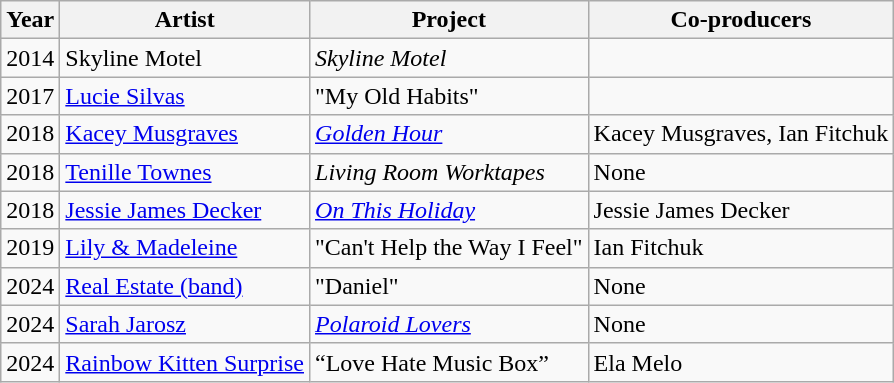<table class="wikitable">
<tr>
<th>Year</th>
<th>Artist</th>
<th>Project</th>
<th>Co-producers</th>
</tr>
<tr>
<td>2014</td>
<td>Skyline Motel</td>
<td><em>Skyline Motel</em></td>
<td></td>
</tr>
<tr>
<td>2017</td>
<td><a href='#'>Lucie Silvas</a></td>
<td>"My Old Habits"</td>
<td></td>
</tr>
<tr>
<td>2018</td>
<td><a href='#'>Kacey Musgraves</a></td>
<td><em><a href='#'>Golden Hour</a></em></td>
<td>Kacey Musgraves, Ian Fitchuk</td>
</tr>
<tr>
<td>2018</td>
<td><a href='#'>Tenille Townes</a></td>
<td><em>Living Room Worktapes</em></td>
<td>None</td>
</tr>
<tr>
<td>2018</td>
<td><a href='#'>Jessie James Decker</a></td>
<td><em><a href='#'>On This Holiday</a></em></td>
<td>Jessie James Decker</td>
</tr>
<tr>
<td>2019</td>
<td><a href='#'>Lily & Madeleine</a></td>
<td>"Can't Help the Way I Feel"</td>
<td>Ian Fitchuk</td>
</tr>
<tr>
<td>2024</td>
<td><a href='#'>Real Estate (band)</a></td>
<td>"Daniel"</td>
<td>None</td>
</tr>
<tr>
<td>2024</td>
<td><a href='#'>Sarah Jarosz</a></td>
<td><em><a href='#'>Polaroid Lovers</a></em></td>
<td>None</td>
</tr>
<tr>
<td>2024</td>
<td><a href='#'>Rainbow Kitten Surprise</a></td>
<td>“Love Hate Music Box”</td>
<td>Ela Melo</td>
</tr>
</table>
